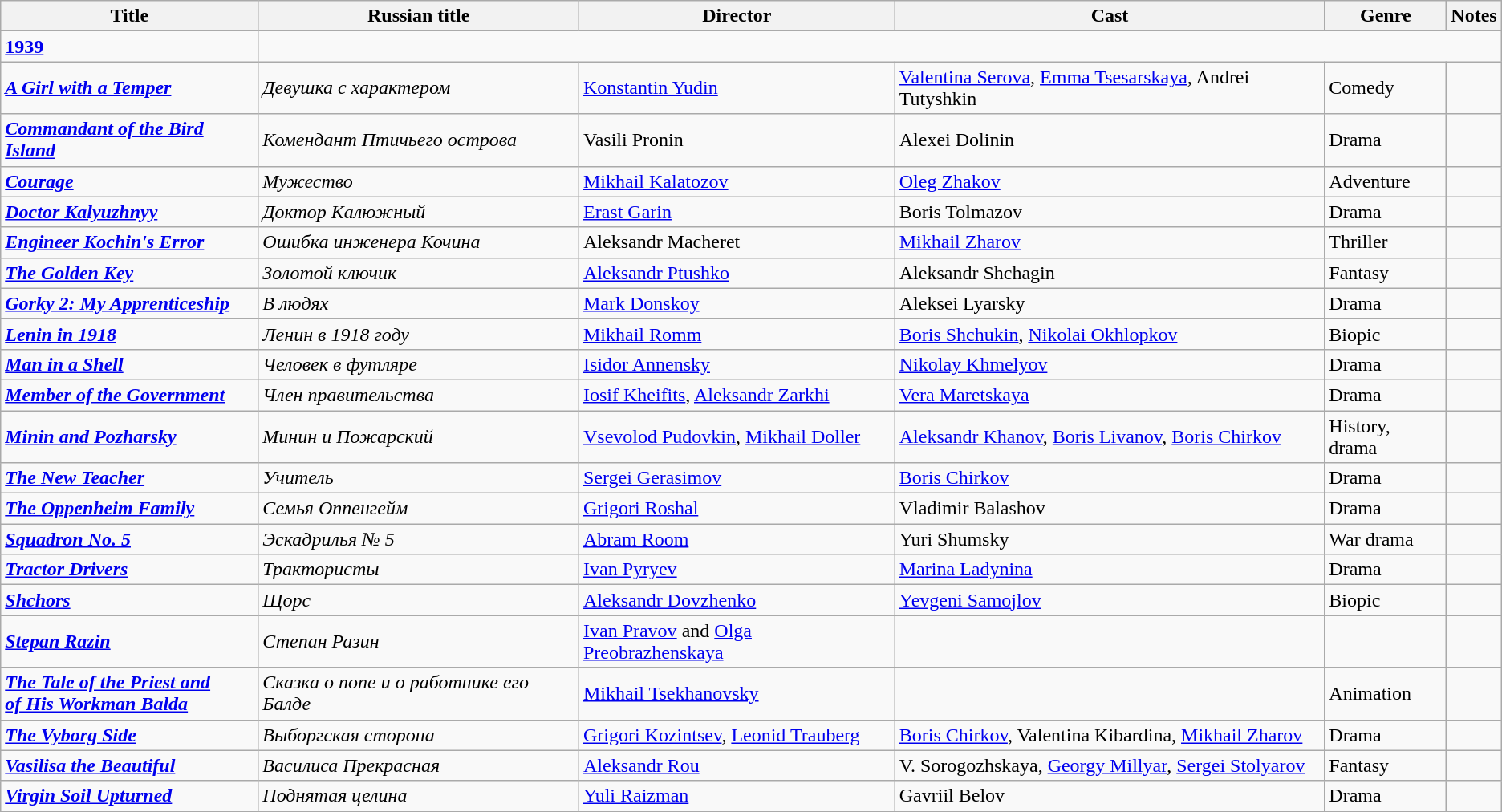<table class="wikitable">
<tr>
<th>Title</th>
<th>Russian title</th>
<th>Director</th>
<th>Cast</th>
<th>Genre</th>
<th>Notes</th>
</tr>
<tr>
<td><strong><a href='#'>1939</a></strong></td>
</tr>
<tr>
<td><strong><em><a href='#'>A Girl with a Temper</a></em></strong></td>
<td><em>Девушка с характером</em></td>
<td><a href='#'>Konstantin Yudin</a></td>
<td><a href='#'>Valentina Serova</a>, <a href='#'>Emma Tsesarskaya</a>, Andrei Tutyshkin</td>
<td>Comedy</td>
<td></td>
</tr>
<tr>
<td><strong><em><a href='#'>Commandant of the Bird Island</a></em></strong></td>
<td><em>Комендант Птичьего острова</em></td>
<td>Vasili Pronin</td>
<td>Alexei Dolinin</td>
<td>Drama</td>
<td></td>
</tr>
<tr>
<td><strong><em><a href='#'>Courage</a></em></strong></td>
<td><em>Мужество</em></td>
<td><a href='#'>Mikhail Kalatozov</a></td>
<td><a href='#'>Oleg Zhakov</a></td>
<td>Adventure</td>
<td></td>
</tr>
<tr>
<td><strong><em><a href='#'>Doctor Kalyuzhnyy</a></em></strong></td>
<td><em>Доктор Калюжный</em></td>
<td><a href='#'>Erast Garin</a></td>
<td>Boris Tolmazov</td>
<td>Drama</td>
<td></td>
</tr>
<tr>
<td><strong><em><a href='#'>Engineer Kochin's Error</a></em></strong></td>
<td><em>Ошибка инженера Кочина</em></td>
<td>Aleksandr Macheret</td>
<td><a href='#'>Mikhail Zharov</a></td>
<td>Thriller</td>
<td></td>
</tr>
<tr>
<td><strong><em><a href='#'>The Golden Key</a></em></strong></td>
<td><em>Золотой ключик</em></td>
<td><a href='#'>Aleksandr Ptushko</a></td>
<td>Aleksandr Shchagin</td>
<td>Fantasy</td>
<td></td>
</tr>
<tr>
<td><strong><em><a href='#'>Gorky 2: My Apprenticeship</a></em></strong></td>
<td><em>В людях</em></td>
<td><a href='#'>Mark Donskoy</a></td>
<td>Aleksei Lyarsky</td>
<td>Drama</td>
<td></td>
</tr>
<tr>
<td><strong><em><a href='#'>Lenin in 1918</a></em></strong></td>
<td><em>Ленин в 1918 году</em></td>
<td><a href='#'>Mikhail Romm</a></td>
<td><a href='#'>Boris Shchukin</a>, <a href='#'>Nikolai Okhlopkov</a></td>
<td>Biopic</td>
<td></td>
</tr>
<tr>
<td><strong><em><a href='#'>Man in a Shell</a></em></strong></td>
<td><em>Человек в футляре</em></td>
<td><a href='#'>Isidor Annensky</a></td>
<td><a href='#'>Nikolay Khmelyov</a></td>
<td>Drama</td>
<td></td>
</tr>
<tr>
<td><strong><em><a href='#'>Member of the Government</a></em></strong></td>
<td><em>Член правительства</em></td>
<td><a href='#'>Iosif Kheifits</a>, <a href='#'>Aleksandr Zarkhi</a></td>
<td><a href='#'>Vera Maretskaya</a></td>
<td>Drama</td>
<td></td>
</tr>
<tr>
<td><strong><em><a href='#'>Minin and Pozharsky</a></em></strong></td>
<td><em>Минин и Пожарский</em></td>
<td><a href='#'>Vsevolod Pudovkin</a>, <a href='#'>Mikhail Doller</a></td>
<td><a href='#'>Aleksandr Khanov</a>, <a href='#'>Boris Livanov</a>, <a href='#'>Boris Chirkov </a></td>
<td>History, drama</td>
<td></td>
</tr>
<tr>
<td><strong><em><a href='#'>The New Teacher</a></em></strong></td>
<td><em>Учитель</em></td>
<td><a href='#'>Sergei Gerasimov</a></td>
<td><a href='#'>Boris Chirkov</a></td>
<td>Drama</td>
<td></td>
</tr>
<tr>
<td><strong><em><a href='#'>The Oppenheim Family</a></em></strong></td>
<td><em>Семья Оппенгейм</em></td>
<td><a href='#'>Grigori Roshal</a></td>
<td>Vladimir Balashov</td>
<td>Drama</td>
<td></td>
</tr>
<tr>
<td><strong><em><a href='#'>Squadron No. 5</a></em></strong></td>
<td><em>Эскадрилья № 5</em></td>
<td><a href='#'>Abram Room</a></td>
<td>Yuri Shumsky</td>
<td>War drama</td>
<td></td>
</tr>
<tr>
<td><strong><em><a href='#'>Tractor Drivers</a></em></strong></td>
<td><em>Трактористы</em></td>
<td><a href='#'>Ivan Pyryev</a></td>
<td><a href='#'>Marina Ladynina</a></td>
<td>Drama</td>
<td></td>
</tr>
<tr>
<td><strong><em><a href='#'>Shchors</a></em></strong></td>
<td><em>Щорс</em></td>
<td><a href='#'>Aleksandr Dovzhenko</a></td>
<td><a href='#'>Yevgeni Samojlov</a></td>
<td>Biopic</td>
<td></td>
</tr>
<tr>
<td><strong><em><a href='#'>Stepan Razin</a></em></strong></td>
<td><em>Степан Разин</em></td>
<td><a href='#'>Ivan Pravov</a> and <a href='#'>Olga Preobrazhenskaya</a></td>
<td></td>
<td></td>
<td></td>
</tr>
<tr>
<td><strong><em><a href='#'>The Tale of the Priest and<br>of His Workman Balda</a></em></strong></td>
<td><em>Сказка о попе и о работнике его Балде</em></td>
<td><a href='#'>Mikhail Tsekhanovsky</a></td>
<td></td>
<td>Animation</td>
<td></td>
</tr>
<tr>
<td><strong><em><a href='#'>The Vyborg Side</a></em></strong></td>
<td><em>Выборгская сторона</em></td>
<td><a href='#'>Grigori Kozintsev</a>, <a href='#'>Leonid Trauberg</a></td>
<td><a href='#'>Boris Chirkov</a>, Valentina Kibardina, <a href='#'>Mikhail Zharov</a></td>
<td>Drama</td>
<td></td>
</tr>
<tr>
<td><strong><em><a href='#'>Vasilisa the Beautiful</a></em></strong></td>
<td><em>Василиса Прекрасная</em></td>
<td><a href='#'>Aleksandr Rou</a></td>
<td>V. Sorogozhskaya, <a href='#'>Georgy Millyar</a>, <a href='#'>Sergei Stolyarov</a></td>
<td>Fantasy</td>
<td></td>
</tr>
<tr>
<td><strong><em><a href='#'>Virgin Soil Upturned</a></em></strong></td>
<td><em>Поднятая целина</em></td>
<td><a href='#'>Yuli Raizman</a></td>
<td>Gavriil Belov</td>
<td>Drama</td>
<td></td>
</tr>
<tr>
</tr>
</table>
